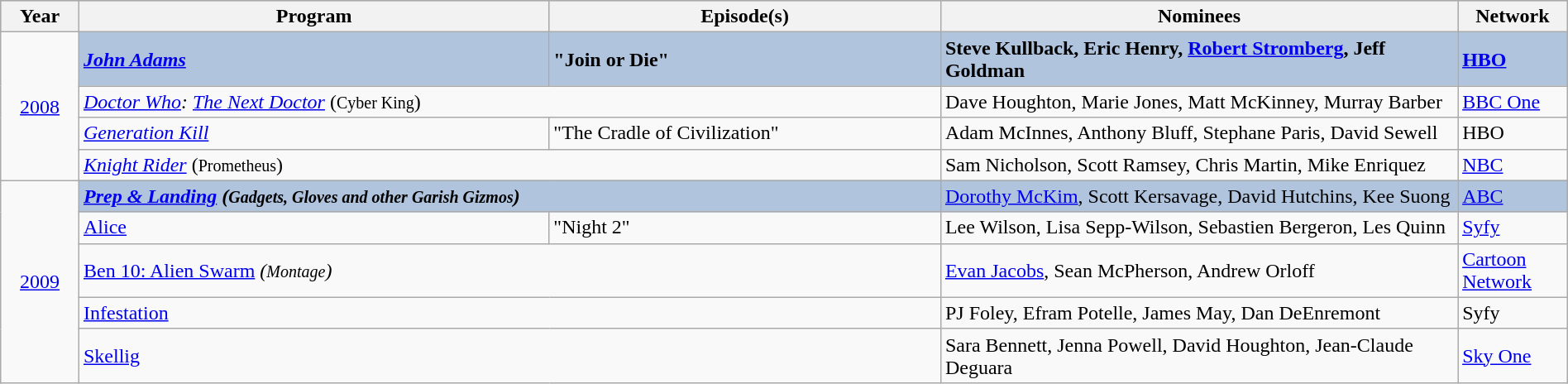<table class="wikitable" style="width:100%">
<tr bgcolor="#bebebe">
<th width="5%">Year</th>
<th width="30%">Program</th>
<th width="25%">Episode(s)</th>
<th width="33%">Nominees</th>
<th width="8%">Network</th>
</tr>
<tr>
<td rowspan="4" style="text-align:center;"><a href='#'>2008</a><br></td>
<td style="background:#B0C4DE;"><strong><em><a href='#'>John Adams</a></em></strong></td>
<td style="background:#B0C4DE;"><strong>"Join or Die"</strong></td>
<td style="background:#B0C4DE;"><strong>Steve Kullback, Eric Henry, <a href='#'>Robert Stromberg</a>, Jeff Goldman</strong></td>
<td style="background:#B0C4DE;"><strong><a href='#'>HBO</a></strong></td>
</tr>
<tr>
<td colspan="2"><em><a href='#'>Doctor Who</a>: <a href='#'>The Next Doctor</a></em> (<small>Cyber King</small>)</td>
<td>Dave Houghton, Marie Jones, Matt McKinney, Murray Barber</td>
<td><a href='#'>BBC One</a></td>
</tr>
<tr>
<td><em><a href='#'>Generation Kill</a></em></td>
<td>"The Cradle of Civilization"</td>
<td>Adam McInnes, Anthony Bluff, Stephane Paris, David Sewell</td>
<td>HBO</td>
</tr>
<tr>
<td colspan="2"><em><a href='#'>Knight Rider</a></em> (<small>Prometheus</small>)</td>
<td>Sam Nicholson, Scott Ramsey, Chris Martin, Mike Enriquez</td>
<td><a href='#'>NBC</a></td>
</tr>
<tr>
<td rowspan="5" style="text-align:center;"><a href='#'>2009</a><br></td>
<td style="background:#B0C4DE;" colspan="2"><strong><em><a href='#'>Prep & Landing</a><em> (<small>Gadgets, Gloves and other Garish Gizmos</small>)<strong></td>
<td style="background:#B0C4DE;"></strong><a href='#'>Dorothy McKim</a>, Scott Kersavage, David Hutchins, Kee Suong<strong></td>
<td style="background:#B0C4DE;"></strong><a href='#'>ABC</a><strong></td>
</tr>
<tr>
<td></em><a href='#'>Alice</a><em></td>
<td>"Night 2"</td>
<td>Lee Wilson, Lisa Sepp-Wilson, Sebastien Bergeron, Les Quinn</td>
<td><a href='#'>Syfy</a></td>
</tr>
<tr>
<td colspan="2"></em><a href='#'>Ben 10: Alien Swarm</a><em> (<small>Montage</small>)</td>
<td><a href='#'>Evan Jacobs</a>, Sean McPherson, Andrew Orloff</td>
<td><a href='#'>Cartoon Network</a></td>
</tr>
<tr>
<td colspan="2"></em><a href='#'>Infestation</a><em></td>
<td>PJ Foley, Efram Potelle, James May, Dan DeEnremont</td>
<td>Syfy</td>
</tr>
<tr>
<td colspan="2"></em><a href='#'>Skellig</a><em></td>
<td>Sara Bennett, Jenna Powell, David Houghton, Jean-Claude Deguara</td>
<td><a href='#'>Sky One</a></td>
</tr>
</table>
